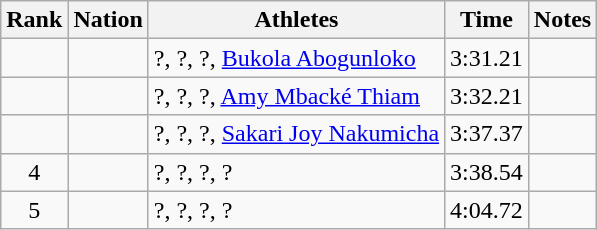<table class="wikitable sortable" style="text-align:center;">
<tr>
<th>Rank</th>
<th>Nation</th>
<th>Athletes</th>
<th>Time</th>
<th>Notes</th>
</tr>
<tr>
<td></td>
<td align=left></td>
<td align=left>?, ?, ?, <a href='#'>Bukola Abogunloko</a></td>
<td>3:31.21</td>
<td></td>
</tr>
<tr>
<td></td>
<td align=left></td>
<td align=left>?, ?, ?, <a href='#'>Amy Mbacké Thiam</a></td>
<td>3:32.21</td>
<td></td>
</tr>
<tr>
<td></td>
<td align=left></td>
<td align=left>?, ?, ?, <a href='#'>Sakari Joy Nakumicha</a></td>
<td>3:37.37</td>
<td></td>
</tr>
<tr>
<td>4</td>
<td align=left></td>
<td align=left>?, ?, ?, ?</td>
<td>3:38.54</td>
<td></td>
</tr>
<tr>
<td>5</td>
<td align=left></td>
<td align=left>?, ?, ?, ?</td>
<td>4:04.72</td>
<td></td>
</tr>
</table>
